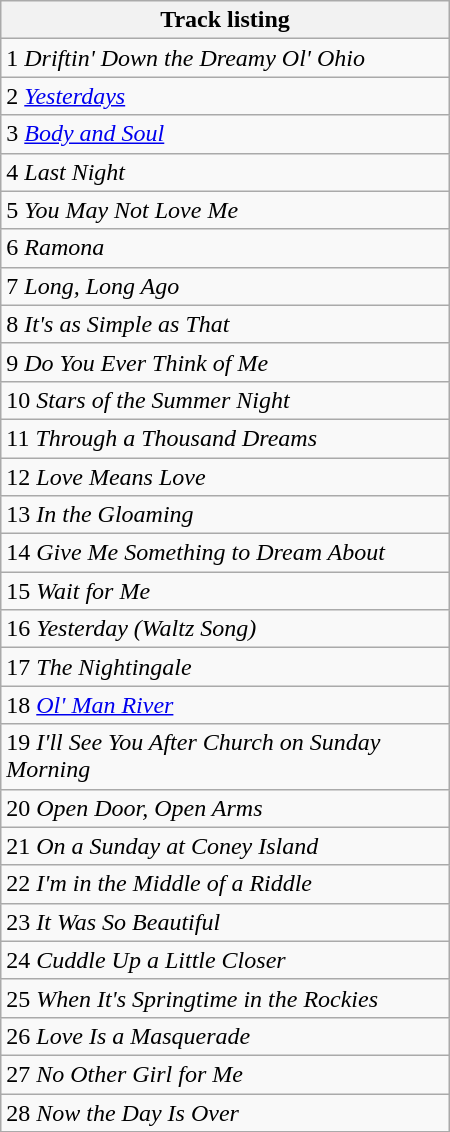<table class="wikitable collapsible collapsed" style="width:300px;">
<tr>
<th>Track listing</th>
</tr>
<tr>
<td>1 <em>Driftin' Down the Dreamy Ol' Ohio</em></td>
</tr>
<tr>
<td>2 <em><a href='#'>Yesterdays</a></em></td>
</tr>
<tr>
<td>3 <em><a href='#'>Body and Soul</a></em></td>
</tr>
<tr>
<td>4 <em>Last Night</em></td>
</tr>
<tr>
<td>5 <em>You May Not Love Me</em></td>
</tr>
<tr>
<td>6 <em>Ramona</em></td>
</tr>
<tr>
<td>7 <em>Long, Long Ago</em></td>
</tr>
<tr>
<td>8 <em>It's as Simple as That</em></td>
</tr>
<tr>
<td>9 <em>Do You Ever Think of Me</em></td>
</tr>
<tr>
<td>10 <em>Stars of the Summer Night</em></td>
</tr>
<tr>
<td>11 <em>Through a Thousand Dreams</em></td>
</tr>
<tr>
<td>12 <em>Love Means Love</em></td>
</tr>
<tr>
<td>13 <em>In the Gloaming</em></td>
</tr>
<tr>
<td>14 <em>Give Me Something to Dream About</em></td>
</tr>
<tr>
<td>15 <em>Wait for Me</em></td>
</tr>
<tr>
<td>16 <em>Yesterday (Waltz Song)</em></td>
</tr>
<tr>
<td>17 <em>The Nightingale</em></td>
</tr>
<tr>
<td>18 <em><a href='#'>Ol' Man River</a></em></td>
</tr>
<tr>
<td>19 <em>I'll See You After Church on Sunday Morning</em></td>
</tr>
<tr>
<td>20 <em>Open Door, Open Arms</em></td>
</tr>
<tr>
<td>21 <em>On a Sunday at Coney Island</em></td>
</tr>
<tr>
<td>22 <em>I'm in the Middle of a Riddle</em></td>
</tr>
<tr>
<td>23 <em>It Was So Beautiful</em></td>
</tr>
<tr>
<td>24 <em>Cuddle Up a Little Closer</em></td>
</tr>
<tr>
<td>25 <em>When It's Springtime in the Rockies</em></td>
</tr>
<tr>
<td>26 <em>Love Is a Masquerade</em></td>
</tr>
<tr>
<td>27 <em>No Other Girl for Me</em></td>
</tr>
<tr>
<td>28 <em>Now the Day Is Over</em></td>
</tr>
</table>
